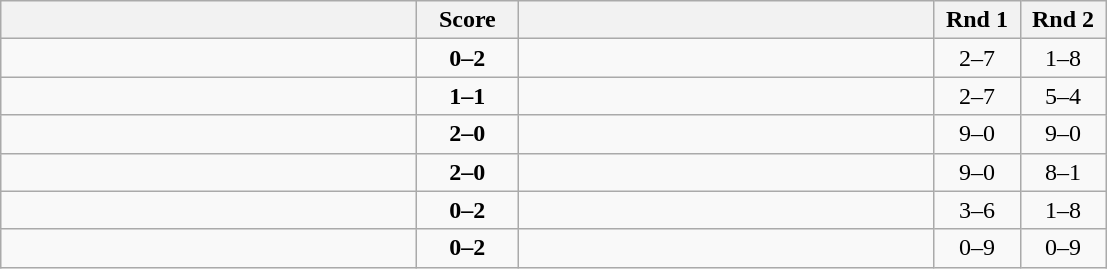<table class="wikitable" style="text-align: center;">
<tr>
<th align="right" width="270"></th>
<th width="60">Score</th>
<th align="left" width="270"></th>
<th width="50">Rnd 1</th>
<th width="50">Rnd 2</th>
</tr>
<tr>
<td align=left></td>
<td align=center><strong>0–2</strong></td>
<td align=left><strong></strong></td>
<td>2–7</td>
<td>1–8</td>
</tr>
<tr>
<td align=left></td>
<td align=center><strong>1–1</strong></td>
<td align=left></td>
<td>2–7</td>
<td>5–4</td>
</tr>
<tr>
<td align=left><strong></strong></td>
<td align=center><strong>2–0</strong></td>
<td align=left></td>
<td>9–0</td>
<td>9–0</td>
</tr>
<tr>
<td align=left><strong></strong></td>
<td align=center><strong>2–0</strong></td>
<td align=left></td>
<td>9–0</td>
<td>8–1</td>
</tr>
<tr>
<td align=left></td>
<td align=center><strong>0–2</strong></td>
<td align=left><strong></strong></td>
<td>3–6</td>
<td>1–8</td>
</tr>
<tr>
<td align=left></td>
<td align=center><strong>0–2</strong></td>
<td align=left><strong></strong></td>
<td>0–9</td>
<td>0–9</td>
</tr>
</table>
